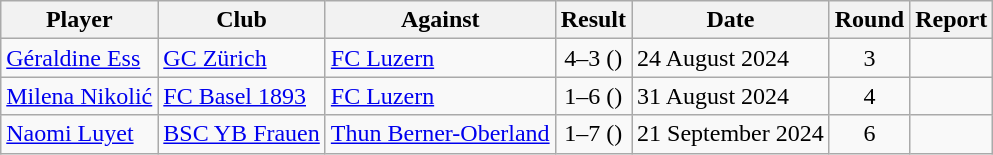<table class="wikitable sortable">
<tr>
<th>Player</th>
<th>Club</th>
<th>Against</th>
<th>Result</th>
<th>Date</th>
<th>Round</th>
<th>Report</th>
</tr>
<tr>
<td> <a href='#'>Géraldine Ess</a></td>
<td><a href='#'>GC Zürich</a></td>
<td><a href='#'>FC Luzern</a></td>
<td style="text-align:center">4–3 ()</td>
<td>24 August 2024</td>
<td style="text-align:center">3</td>
<td></td>
</tr>
<tr>
<td> <a href='#'>Milena Nikolić</a></td>
<td><a href='#'>FC Basel 1893</a></td>
<td><a href='#'>FC Luzern</a></td>
<td style="text-align:center">1–6 ()</td>
<td>31 August 2024</td>
<td style="text-align:center">4</td>
<td></td>
</tr>
<tr>
<td> <a href='#'>Naomi Luyet</a></td>
<td><a href='#'>BSC YB Frauen</a></td>
<td><a href='#'>Thun Berner-Oberland</a></td>
<td style="text-align:center">1–7 ()</td>
<td>21 September 2024</td>
<td style="text-align:center">6</td>
<td></td>
</tr>
</table>
